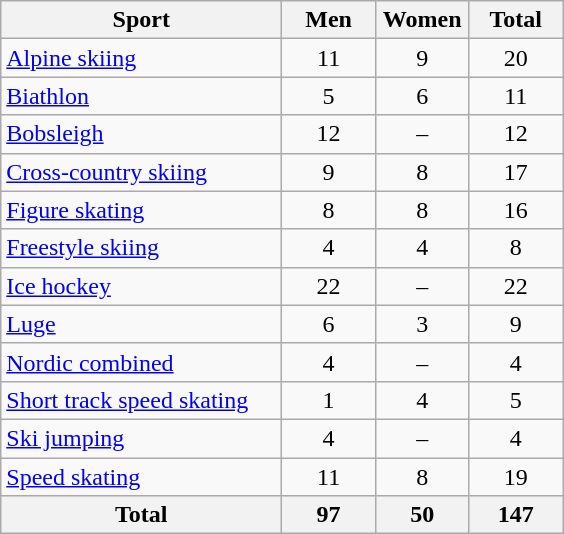<table class="wikitable sortable" style="text-align:center;">
<tr>
<th width=180>Sport</th>
<th width=55>Men</th>
<th width=55>Women</th>
<th width=55>Total</th>
</tr>
<tr>
<td align=left><a href='#'>Alpine skiing</a></td>
<td>11</td>
<td>9</td>
<td>20</td>
</tr>
<tr>
<td align=left><a href='#'>Biathlon</a></td>
<td>5</td>
<td>6</td>
<td>11</td>
</tr>
<tr>
<td align=left><a href='#'>Bobsleigh</a></td>
<td>12</td>
<td>–</td>
<td>12</td>
</tr>
<tr>
<td align=left><a href='#'>Cross-country skiing</a></td>
<td>9</td>
<td>8</td>
<td>17</td>
</tr>
<tr>
<td align=left><a href='#'>Figure skating</a></td>
<td>8</td>
<td>8</td>
<td>16</td>
</tr>
<tr>
<td align=left><a href='#'>Freestyle skiing</a></td>
<td>4</td>
<td>4</td>
<td>8</td>
</tr>
<tr>
<td align=left><a href='#'>Ice hockey</a></td>
<td>22</td>
<td>–</td>
<td>22</td>
</tr>
<tr>
<td align=left><a href='#'>Luge</a></td>
<td>6</td>
<td>3</td>
<td>9</td>
</tr>
<tr>
<td align=left><a href='#'>Nordic combined</a></td>
<td>4</td>
<td>–</td>
<td>4</td>
</tr>
<tr>
<td align=left><a href='#'>Short track speed skating</a></td>
<td>1</td>
<td>4</td>
<td>5</td>
</tr>
<tr>
<td align=left><a href='#'>Ski jumping</a></td>
<td>4</td>
<td>–</td>
<td>4</td>
</tr>
<tr>
<td align=left><a href='#'>Speed skating</a></td>
<td>11</td>
<td>8</td>
<td>19</td>
</tr>
<tr>
<th>Total</th>
<th>97</th>
<th>50</th>
<th>147</th>
</tr>
</table>
